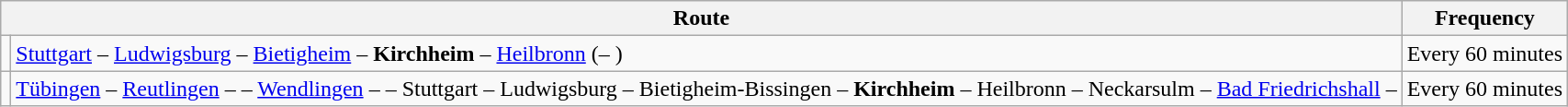<table class="wikitable">
<tr>
<th colspan="2">Route</th>
<th>Frequency</th>
</tr>
<tr>
<td align="center"></td>
<td><a href='#'>Stuttgart</a> – <a href='#'>Ludwigsburg</a> – <a href='#'>Bietigheim</a> – <strong>Kirchheim</strong> – <a href='#'>Heilbronn</a> (– )</td>
<td>Every 60 minutes</td>
</tr>
<tr>
<td align="center"></td>
<td><a href='#'>Tübingen</a> – <a href='#'>Reutlingen</a>  –  – <a href='#'>Wendlingen</a> –  – Stuttgart – Ludwigsburg – Bietigheim-Bissingen – <strong>Kirchheim</strong> – Heilbronn – Neckarsulm – <a href='#'>Bad Friedrichshall</a> – </td>
<td>Every 60 minutes</td>
</tr>
</table>
